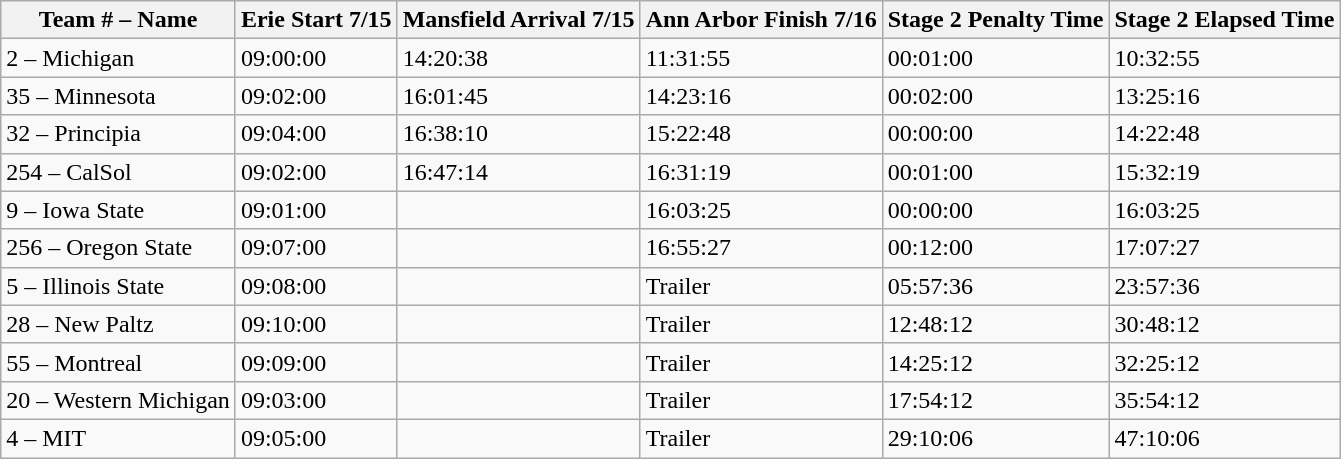<table class="wikitable">
<tr>
<th>Team # – Name</th>
<th>Erie Start 7/15</th>
<th>Mansfield Arrival 7/15</th>
<th>Ann Arbor Finish 7/16</th>
<th>Stage 2 Penalty Time</th>
<th>Stage 2 Elapsed Time</th>
</tr>
<tr>
<td>2 – Michigan</td>
<td>09:00:00</td>
<td>14:20:38</td>
<td>11:31:55</td>
<td>00:01:00</td>
<td>10:32:55</td>
</tr>
<tr>
<td>35 – Minnesota</td>
<td>09:02:00</td>
<td>16:01:45</td>
<td>14:23:16</td>
<td>00:02:00</td>
<td>13:25:16</td>
</tr>
<tr>
<td>32 – Principia</td>
<td>09:04:00</td>
<td>16:38:10</td>
<td>15:22:48</td>
<td>00:00:00</td>
<td>14:22:48</td>
</tr>
<tr>
<td>254 – CalSol</td>
<td>09:02:00</td>
<td>16:47:14</td>
<td>16:31:19</td>
<td>00:01:00</td>
<td>15:32:19</td>
</tr>
<tr>
<td>9 – Iowa State</td>
<td>09:01:00</td>
<td></td>
<td>16:03:25</td>
<td>00:00:00</td>
<td>16:03:25</td>
</tr>
<tr>
<td>256 – Oregon State</td>
<td>09:07:00</td>
<td></td>
<td>16:55:27</td>
<td>00:12:00</td>
<td>17:07:27</td>
</tr>
<tr>
<td>5 – Illinois State</td>
<td>09:08:00</td>
<td></td>
<td>Trailer</td>
<td>05:57:36</td>
<td>23:57:36</td>
</tr>
<tr>
<td>28 – New Paltz</td>
<td>09:10:00</td>
<td></td>
<td>Trailer</td>
<td>12:48:12</td>
<td>30:48:12</td>
</tr>
<tr>
<td>55 – Montreal</td>
<td>09:09:00</td>
<td></td>
<td>Trailer</td>
<td>14:25:12</td>
<td>32:25:12</td>
</tr>
<tr>
<td>20 – Western Michigan</td>
<td>09:03:00</td>
<td></td>
<td>Trailer</td>
<td>17:54:12</td>
<td>35:54:12</td>
</tr>
<tr>
<td>4 – MIT</td>
<td>09:05:00</td>
<td></td>
<td>Trailer</td>
<td>29:10:06</td>
<td>47:10:06</td>
</tr>
</table>
